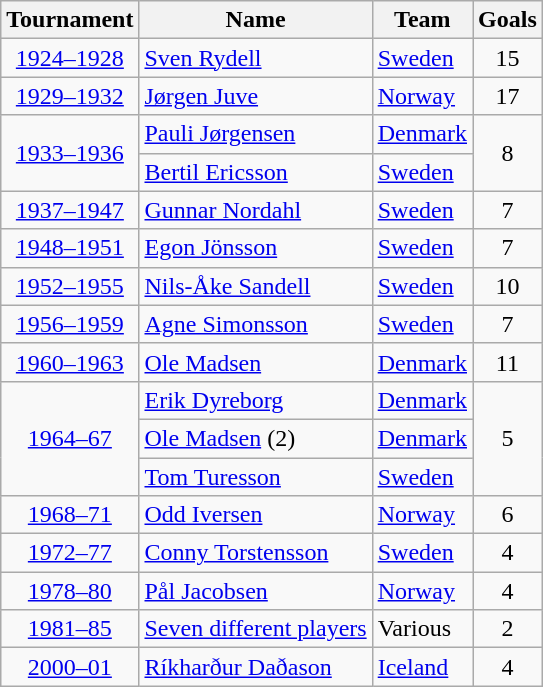<table class="wikitable" style="text-align: center;">
<tr>
<th>Tournament</th>
<th>Name</th>
<th>Team</th>
<th>Goals</th>
</tr>
<tr>
<td><a href='#'>1924–1928</a></td>
<td align="left"> <a href='#'>Sven Rydell</a></td>
<td align="left"><a href='#'>Sweden</a></td>
<td>15</td>
</tr>
<tr>
<td><a href='#'>1929–1932</a></td>
<td align="left"> <a href='#'>Jørgen Juve</a></td>
<td align="left"><a href='#'>Norway</a></td>
<td>17</td>
</tr>
<tr>
<td rowspan="2"><a href='#'>1933–1936</a></td>
<td align="left"> <a href='#'>Pauli Jørgensen</a></td>
<td align="left"><a href='#'>Denmark</a></td>
<td rowspan="2">8</td>
</tr>
<tr>
<td align="left"> <a href='#'>Bertil Ericsson</a></td>
<td align="left"><a href='#'>Sweden</a></td>
</tr>
<tr>
<td><a href='#'>1937–1947</a></td>
<td align="left"> <a href='#'>Gunnar Nordahl</a></td>
<td align="left"><a href='#'>Sweden</a></td>
<td>7</td>
</tr>
<tr>
<td><a href='#'>1948–1951</a></td>
<td align="left"> <a href='#'>Egon Jönsson</a></td>
<td align="left"><a href='#'>Sweden</a></td>
<td>7</td>
</tr>
<tr>
<td><a href='#'>1952–1955</a></td>
<td align="left"> <a href='#'>Nils-Åke Sandell</a></td>
<td align="left"><a href='#'>Sweden</a></td>
<td>10</td>
</tr>
<tr>
<td><a href='#'>1956–1959</a></td>
<td align="left"> <a href='#'>Agne Simonsson</a></td>
<td align="left"><a href='#'>Sweden</a></td>
<td>7</td>
</tr>
<tr>
<td><a href='#'>1960–1963</a></td>
<td align="left"> <a href='#'>Ole Madsen</a></td>
<td align="left"><a href='#'>Denmark</a></td>
<td>11</td>
</tr>
<tr>
<td rowspan="3"><a href='#'>1964–67</a></td>
<td align="left"> <a href='#'>Erik Dyreborg</a></td>
<td align="left"><a href='#'>Denmark</a></td>
<td rowspan="3">5</td>
</tr>
<tr>
<td align="left"> <a href='#'>Ole Madsen</a> (2)</td>
<td align="left"><a href='#'>Denmark</a></td>
</tr>
<tr>
<td align="left"> <a href='#'>Tom Turesson</a></td>
<td align="left"><a href='#'>Sweden</a></td>
</tr>
<tr>
<td><a href='#'>1968–71</a></td>
<td align="left"> <a href='#'>Odd Iversen</a></td>
<td align="left"><a href='#'>Norway</a></td>
<td>6</td>
</tr>
<tr>
<td><a href='#'>1972–77</a></td>
<td align="left"> <a href='#'>Conny Torstensson</a></td>
<td align="left"><a href='#'>Sweden</a></td>
<td>4</td>
</tr>
<tr>
<td><a href='#'>1978–80</a></td>
<td align="left"> <a href='#'>Pål Jacobsen</a></td>
<td align="left"><a href='#'>Norway</a></td>
<td>4</td>
</tr>
<tr>
<td><a href='#'>1981–85</a></td>
<td align="left"><a href='#'>Seven different players</a></td>
<td align="left">Various</td>
<td>2</td>
</tr>
<tr>
<td><a href='#'>2000–01</a></td>
<td align="left"> <a href='#'>Ríkharður Daðason</a></td>
<td align="left"><a href='#'>Iceland</a></td>
<td>4</td>
</tr>
</table>
